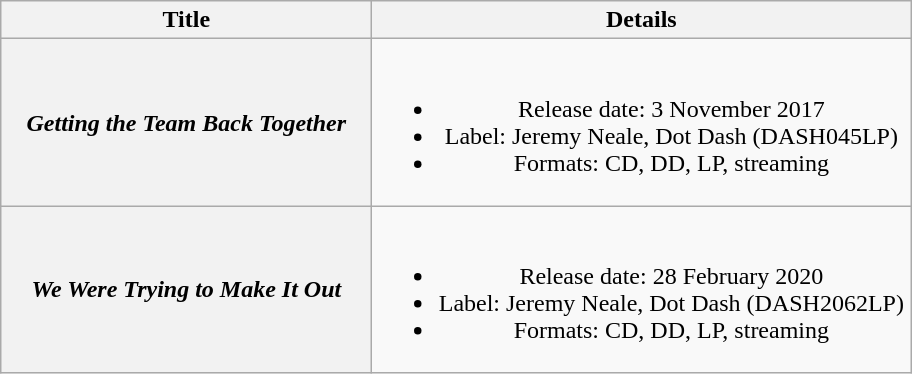<table class="wikitable plainrowheaders" style="text-align:center;">
<tr>
<th rowspan="1" style="width:15em;">Title</th>
<th rowspan="1" style="width:22em;">Details</th>
</tr>
<tr>
<th scope="row"><em>Getting the Team Back Together</em></th>
<td><br><ul><li>Release date: 3 November 2017</li><li>Label: Jeremy Neale, Dot Dash (DASH045LP)</li><li>Formats: CD, DD, LP, streaming</li></ul></td>
</tr>
<tr>
<th scope="row"><em>We Were Trying to Make It Out</em></th>
<td><br><ul><li>Release date: 28 February 2020</li><li>Label: Jeremy Neale, Dot Dash (DASH2062LP)</li><li>Formats: CD, DD, LP, streaming</li></ul></td>
</tr>
</table>
